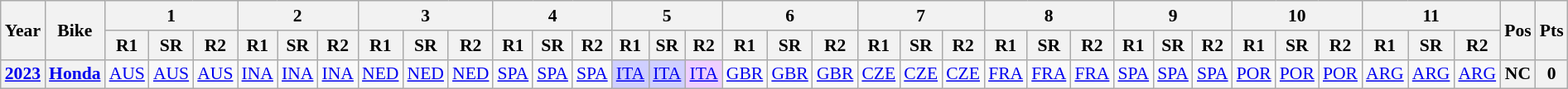<table class="wikitable" style="text-align:center; font-size:90%">
<tr>
<th valign="middle" rowspan=2>Year</th>
<th valign="middle" rowspan=2>Bike</th>
<th colspan=3>1</th>
<th colspan=3>2</th>
<th colspan=3>3</th>
<th colspan=3>4</th>
<th colspan=3>5</th>
<th colspan=3>6</th>
<th colspan=3>7</th>
<th colspan=3>8</th>
<th colspan=3>9</th>
<th colspan=3>10</th>
<th colspan=3>11</th>
<th rowspan=2>Pos</th>
<th rowspan=2>Pts</th>
</tr>
<tr>
<th>R1</th>
<th>SR</th>
<th>R2</th>
<th>R1</th>
<th>SR</th>
<th>R2</th>
<th>R1</th>
<th>SR</th>
<th>R2</th>
<th>R1</th>
<th>SR</th>
<th>R2</th>
<th>R1</th>
<th>SR</th>
<th>R2</th>
<th>R1</th>
<th>SR</th>
<th>R2</th>
<th>R1</th>
<th>SR</th>
<th>R2</th>
<th>R1</th>
<th>SR</th>
<th>R2</th>
<th>R1</th>
<th>SR</th>
<th>R2</th>
<th>R1</th>
<th>SR</th>
<th>R2</th>
<th>R1</th>
<th>SR</th>
<th>R2</th>
</tr>
<tr>
<th><a href='#'>2023</a></th>
<th><a href='#'>Honda</a></th>
<td style="background:#;"><a href='#'>AUS</a><br></td>
<td style="background:#;"><a href='#'>AUS</a><br></td>
<td style="background:#;"><a href='#'>AUS</a><br></td>
<td style="background:#;"><a href='#'>INA</a><br></td>
<td style="background:#;"><a href='#'>INA</a><br></td>
<td style="background:#;"><a href='#'>INA</a><br></td>
<td style="background:#;"><a href='#'>NED</a><br></td>
<td style="background:#;"><a href='#'>NED</a><br></td>
<td style="background:#;"><a href='#'>NED</a><br></td>
<td style="background:#;"><a href='#'>SPA</a><br></td>
<td style="background:#;"><a href='#'>SPA</a><br></td>
<td style="background:#;"><a href='#'>SPA</a><br></td>
<td style="background:#cfcfff;"><a href='#'>ITA</a><br></td>
<td style="background:#cfcfff;"><a href='#'>ITA</a><br></td>
<td style="background:#efcfff;"><a href='#'>ITA</a><br></td>
<td style="background:#;"><a href='#'>GBR</a><br></td>
<td style="background:#;"><a href='#'>GBR</a><br></td>
<td style="background:#;"><a href='#'>GBR</a><br></td>
<td style="background:#;"><a href='#'>CZE</a><br></td>
<td style="background:#;"><a href='#'>CZE</a><br></td>
<td style="background:#;"><a href='#'>CZE</a><br></td>
<td style="background:#;"><a href='#'>FRA</a><br></td>
<td style="background:#;"><a href='#'>FRA</a><br></td>
<td style="background:#;"><a href='#'>FRA</a><br></td>
<td style="background:#;"><a href='#'>SPA</a><br></td>
<td style="background:#;"><a href='#'>SPA</a><br></td>
<td style="background:#;"><a href='#'>SPA</a><br></td>
<td style="background:#;"><a href='#'>POR</a><br></td>
<td style="background:#;"><a href='#'>POR</a><br></td>
<td style="background:#;"><a href='#'>POR</a><br></td>
<td style="background:#;"><a href='#'>ARG</a><br></td>
<td style="background:#;"><a href='#'>ARG</a><br></td>
<td style="background:#;"><a href='#'>ARG</a><br></td>
<th>NC</th>
<th>0</th>
</tr>
</table>
